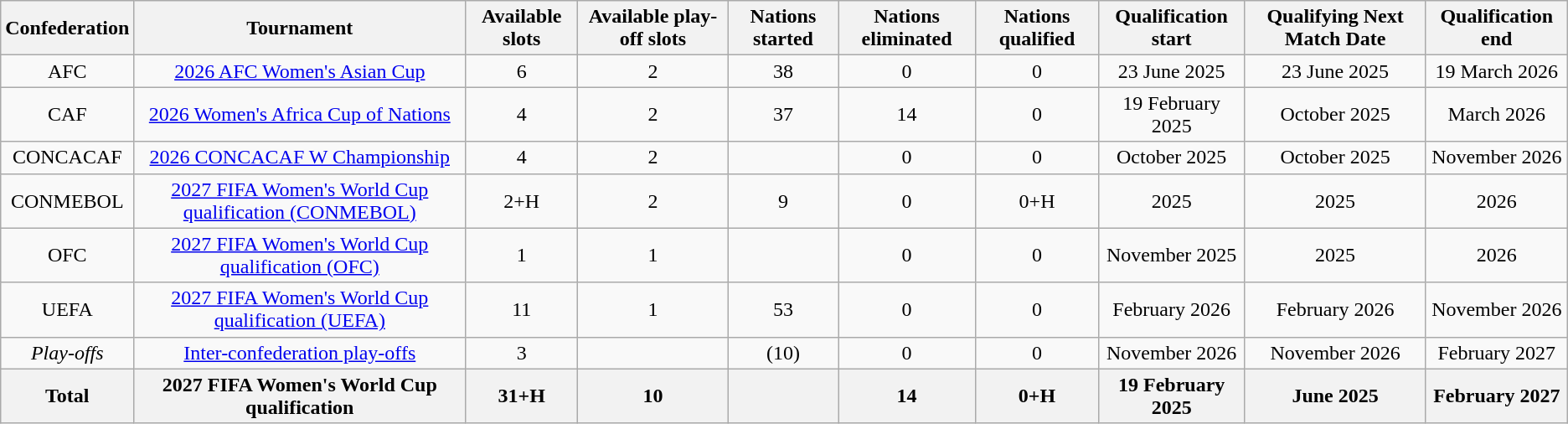<table class="wikitable sortable" style="text-align: center;">
<tr>
<th>Confederation</th>
<th>Tournament</th>
<th>Available slots</th>
<th>Available play-off slots</th>
<th>Nations started</th>
<th>Nations eliminated</th>
<th>Nations qualified</th>
<th>Qualification start</th>
<th>Qualifying Next Match Date</th>
<th>Qualification end</th>
</tr>
<tr>
<td>AFC</td>
<td><a href='#'>2026 AFC Women's Asian Cup</a></td>
<td>6</td>
<td>2</td>
<td>38</td>
<td>0</td>
<td>0</td>
<td>23 June 2025</td>
<td>23 June 2025</td>
<td>19 March 2026</td>
</tr>
<tr>
<td>CAF</td>
<td><a href='#'>2026 Women's Africa Cup of Nations</a></td>
<td>4</td>
<td>2</td>
<td>37</td>
<td>14</td>
<td>0</td>
<td>19 February 2025</td>
<td>October 2025</td>
<td>March 2026</td>
</tr>
<tr>
<td>CONCACAF</td>
<td><a href='#'>2026 CONCACAF W Championship</a></td>
<td>4</td>
<td>2</td>
<td></td>
<td>0</td>
<td>0</td>
<td>October 2025</td>
<td>October 2025</td>
<td>November 2026</td>
</tr>
<tr>
<td>CONMEBOL</td>
<td><a href='#'>2027 FIFA Women's World Cup qualification (CONMEBOL)</a></td>
<td>2+H</td>
<td>2</td>
<td>9</td>
<td>0</td>
<td>0+H</td>
<td>2025</td>
<td>2025</td>
<td>2026</td>
</tr>
<tr>
<td>OFC</td>
<td><a href='#'>2027 FIFA Women's World Cup qualification (OFC)</a></td>
<td>1</td>
<td>1</td>
<td></td>
<td>0</td>
<td>0</td>
<td>November 2025</td>
<td>2025</td>
<td>2026</td>
</tr>
<tr>
<td>UEFA</td>
<td><a href='#'>2027 FIFA Women's World Cup qualification (UEFA)</a></td>
<td>11</td>
<td>1</td>
<td>53</td>
<td>0</td>
<td>0</td>
<td>February 2026</td>
<td>February 2026</td>
<td>November 2026</td>
</tr>
<tr>
<td><em>Play-offs</em></td>
<td><a href='#'>Inter-confederation play-offs</a></td>
<td>3</td>
<td></td>
<td>(10)</td>
<td>0</td>
<td>0</td>
<td>November 2026</td>
<td>November 2026</td>
<td>February 2027</td>
</tr>
<tr>
<th>Total</th>
<th>2027 FIFA Women's World Cup qualification</th>
<th>31+H</th>
<th>10</th>
<th></th>
<th>14</th>
<th>0+H</th>
<th>19 February 2025</th>
<th>June 2025</th>
<th>February 2027</th>
</tr>
</table>
